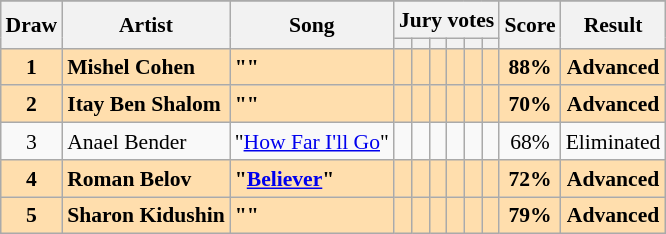<table class="sortable wikitable" style="margin: 1em auto 1em auto; text-align:center; font-size:90%; line-height:18px;">
<tr>
</tr>
<tr>
<th rowspan="2">Draw</th>
<th rowspan="2">Artist</th>
<th rowspan="2">Song</th>
<th colspan="6" class="unsortable">Jury votes</th>
<th rowspan="2">Score</th>
<th rowspan="2">Result</th>
</tr>
<tr>
<th class="unsortable"></th>
<th class="unsortable"></th>
<th class="unsortable"></th>
<th class="unsortable"></th>
<th class="unsortable"></th>
<th class="unsortable"></th>
</tr>
<tr style="font-weight:bold; background:navajowhite;">
<td>1</td>
<td align="left">Mishel Cohen</td>
<td align="left">""</td>
<td></td>
<td></td>
<td></td>
<td></td>
<td></td>
<td></td>
<td>88%</td>
<td>Advanced</td>
</tr>
<tr style="font-weight:bold; background:navajowhite;">
<td>2</td>
<td align="left">Itay Ben Shalom</td>
<td align="left">""</td>
<td></td>
<td></td>
<td></td>
<td></td>
<td></td>
<td></td>
<td>70%</td>
<td>Advanced</td>
</tr>
<tr>
<td>3</td>
<td align="left">Anael Bender</td>
<td align="left">"<a href='#'>How Far I'll Go</a>"</td>
<td></td>
<td></td>
<td></td>
<td></td>
<td></td>
<td></td>
<td>68%</td>
<td>Eliminated</td>
</tr>
<tr style="font-weight:bold; background:navajowhite;">
<td>4</td>
<td align="left">Roman Belov</td>
<td align="left">"<a href='#'>Believer</a>"</td>
<td></td>
<td></td>
<td></td>
<td></td>
<td></td>
<td></td>
<td>72%</td>
<td>Advanced</td>
</tr>
<tr style="font-weight:bold; background:navajowhite;">
<td>5</td>
<td align="left">Sharon Kidushin</td>
<td align="left">""</td>
<td></td>
<td></td>
<td></td>
<td></td>
<td></td>
<td></td>
<td>79%</td>
<td>Advanced</td>
</tr>
</table>
